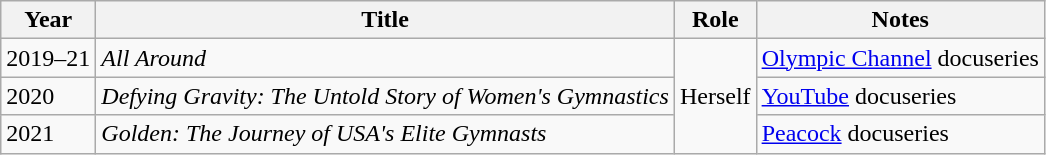<table class="wikitable sortable">
<tr>
<th>Year</th>
<th>Title</th>
<th>Role</th>
<th class="unsortable">Notes</th>
</tr>
<tr>
<td>2019–21</td>
<td><em>All Around</em></td>
<td rowspan="3">Herself</td>
<td><a href='#'>Olympic Channel</a> docuseries</td>
</tr>
<tr>
<td>2020</td>
<td><em>Defying Gravity: The Untold Story of Women's Gymnastics</em></td>
<td><a href='#'>YouTube</a> docuseries</td>
</tr>
<tr>
<td>2021</td>
<td><em>Golden: The Journey of USA's Elite Gymnasts</em></td>
<td><a href='#'>Peacock</a> docuseries</td>
</tr>
</table>
